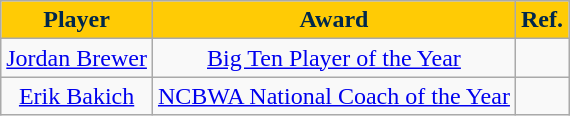<table class="wikitable sortable sortable" style="text-align: center">
<tr align=center>
<th style="background: #FFCB05; color: #00274C">Player</th>
<th style="background: #FFCB05; color: #00274C">Award</th>
<th style="background: #FFCB05; color: #00274C" class="unsortable">Ref.</th>
</tr>
<tr>
<td><a href='#'>Jordan Brewer</a></td>
<td><a href='#'>Big Ten Player of the Year</a></td>
<td></td>
</tr>
<tr>
<td><a href='#'>Erik Bakich</a></td>
<td><a href='#'>NCBWA National Coach of the Year</a></td>
<td></td>
</tr>
</table>
